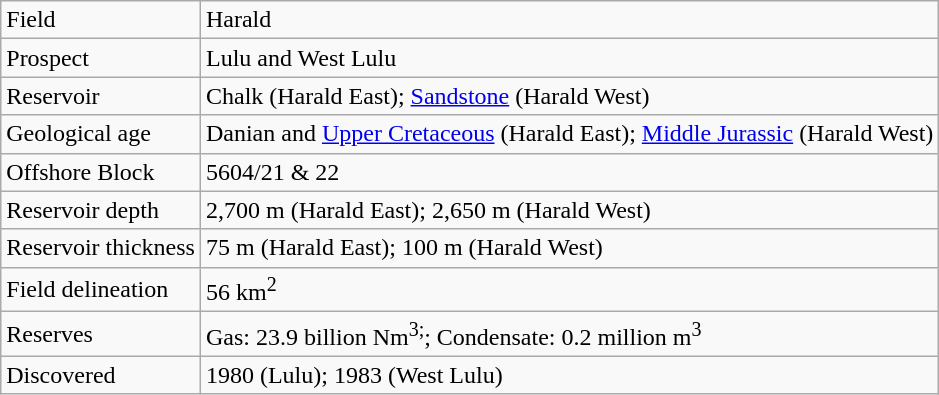<table class="wikitable">
<tr>
<td>Field</td>
<td>Harald</td>
</tr>
<tr>
<td>Prospect</td>
<td>Lulu and West Lulu</td>
</tr>
<tr>
<td>Reservoir</td>
<td>Chalk (Harald East); <a href='#'>Sandstone</a> (Harald  West)</td>
</tr>
<tr>
<td>Geological age</td>
<td>Danian and <a href='#'>Upper Cretaceous</a> (Harald East);  <a href='#'>Middle Jurassic</a> (Harald West)</td>
</tr>
<tr>
<td>Offshore Block</td>
<td>5604/21 & 22</td>
</tr>
<tr>
<td>Reservoir depth</td>
<td>2,700 m (Harald East); 2,650 m (Harald  West)</td>
</tr>
<tr>
<td>Reservoir thickness</td>
<td>75 m (Harald East); 100 m (Harald West)</td>
</tr>
<tr>
<td>Field delineation</td>
<td>56 km<sup>2</sup></td>
</tr>
<tr>
<td>Reserves</td>
<td>Gas: 23.9 billion Nm<sup>3;</sup>; Condensate: 0.2 million  m<sup>3</sup></td>
</tr>
<tr>
<td>Discovered</td>
<td>1980 (Lulu); 1983 (West Lulu)</td>
</tr>
</table>
